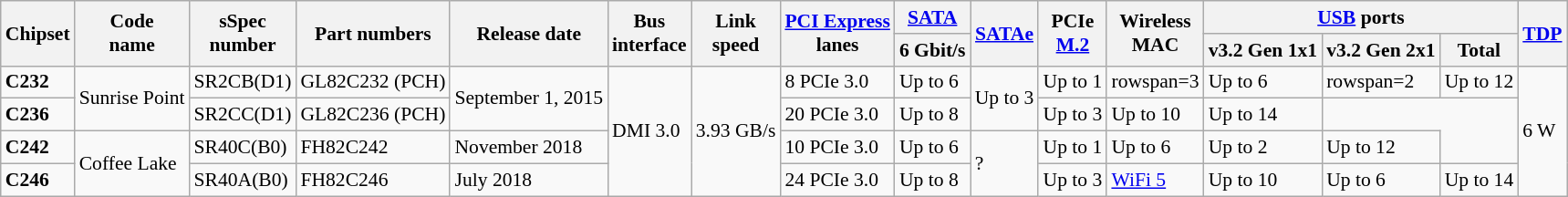<table class="wikitable" style="font-size: 90%;">
<tr>
<th rowspan="2">Chipset</th>
<th rowspan="2">Code<br>name</th>
<th rowspan="2">sSpec<br>number</th>
<th rowspan="2">Part numbers</th>
<th rowspan="2">Release date</th>
<th rowspan="2">Bus<br>interface</th>
<th rowspan="2">Link<br>speed</th>
<th rowspan="2"><a href='#'>PCI Express</a><br>lanes</th>
<th><a href='#'>SATA</a></th>
<th rowspan="2"><a href='#'>SATAe</a></th>
<th rowspan="2">PCIe<br><a href='#'>M.2</a></th>
<th rowspan="2">Wireless<br>MAC</th>
<th colspan="3"><a href='#'>USB</a> ports</th>
<th rowspan="2"><a href='#'>TDP</a></th>
</tr>
<tr>
<th>6 Gbit/s</th>
<th>v3.2 Gen 1x1</th>
<th>v3.2 Gen 2x1</th>
<th>Total</th>
</tr>
<tr>
<td><strong>C232</strong></td>
<td rowspan="2">Sunrise Point</td>
<td>SR2CB(D1)</td>
<td>GL82C232 (PCH)</td>
<td rowspan="2">September 1, 2015</td>
<td rowspan="4">DMI 3.0</td>
<td rowspan="4">3.93 GB/s</td>
<td>8 PCIe 3.0</td>
<td>Up to 6</td>
<td rowspan="2">Up to 3</td>
<td>Up to 1</td>
<td>rowspan=3 </td>
<td>Up to 6</td>
<td>rowspan=2 </td>
<td>Up to 12</td>
<td rowspan="4">6 W</td>
</tr>
<tr>
<td><strong>C236</strong></td>
<td>SR2CC(D1)</td>
<td>GL82C236 (PCH)</td>
<td>20 PCIe 3.0</td>
<td>Up to 8</td>
<td>Up to 3</td>
<td>Up to 10</td>
<td>Up to 14</td>
</tr>
<tr>
<td><strong>C242</strong></td>
<td rowspan="2">Coffee Lake</td>
<td>SR40C(B0)</td>
<td>FH82C242</td>
<td>November 2018</td>
<td>10 PCIe 3.0</td>
<td>Up to 6</td>
<td rowspan="2">?</td>
<td>Up to 1</td>
<td>Up to 6</td>
<td>Up to 2</td>
<td>Up to 12</td>
</tr>
<tr>
<td><strong>C246</strong></td>
<td>SR40A(B0)</td>
<td>FH82C246</td>
<td>July 2018</td>
<td>24 PCIe 3.0</td>
<td>Up to 8</td>
<td>Up to 3</td>
<td><a href='#'>WiFi 5</a></td>
<td>Up to 10</td>
<td>Up to 6</td>
<td>Up to 14</td>
</tr>
</table>
